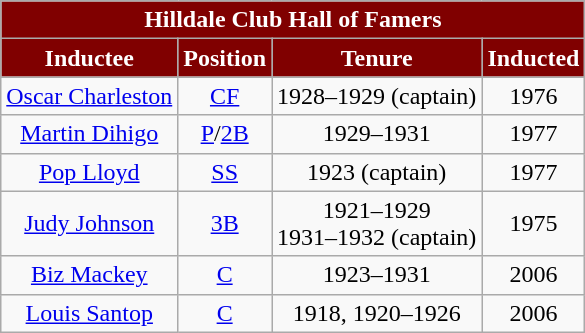<table class="wikitable" style="text-align:center">
<tr>
<th colspan=4 style="background:maroon; color:white;">Hilldale Club Hall of Famers</th>
</tr>
<tr>
<th style="background:maroon; color:white;">Inductee</th>
<th style="background:maroon; color:white;">Position</th>
<th style="background:maroon; color:white;">Tenure</th>
<th style="background:maroon; color:white;">Inducted</th>
</tr>
<tr>
<td><a href='#'>Oscar Charleston</a></td>
<td><a href='#'>CF</a></td>
<td>1928–1929 (captain)</td>
<td>1976</td>
</tr>
<tr>
<td><a href='#'>Martin Dihigo</a></td>
<td><a href='#'>P</a>/<a href='#'>2B</a></td>
<td>1929–1931</td>
<td>1977</td>
</tr>
<tr>
<td><a href='#'>Pop Lloyd</a></td>
<td><a href='#'>SS</a></td>
<td>1923 (captain)</td>
<td>1977</td>
</tr>
<tr>
<td><a href='#'>Judy Johnson</a></td>
<td><a href='#'>3B</a></td>
<td>1921–1929<br>1931–1932 (captain)</td>
<td>1975</td>
</tr>
<tr>
<td><a href='#'>Biz Mackey</a></td>
<td><a href='#'>C</a></td>
<td>1923–1931</td>
<td>2006</td>
</tr>
<tr>
<td><a href='#'>Louis Santop</a></td>
<td><a href='#'>C</a></td>
<td>1918, 1920–1926</td>
<td>2006</td>
</tr>
</table>
